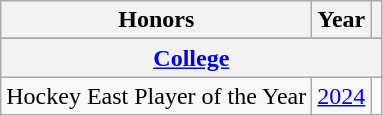<table class="wikitable">
<tr>
<th>Honors</th>
<th>Year</th>
<th></th>
</tr>
<tr>
</tr>
<tr>
<th colspan="3"><a href='#'>College</a></th>
</tr>
<tr>
<td>Hockey East Player of the Year</td>
<td><a href='#'>2024</a></td>
<td></td>
</tr>
</table>
